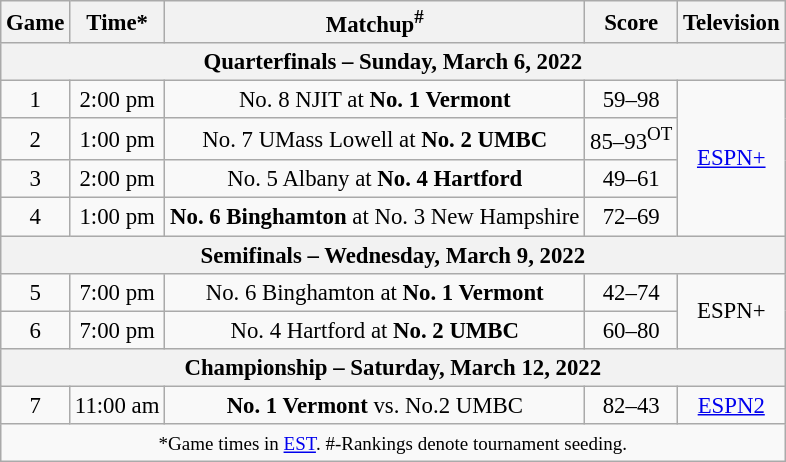<table class="wikitable" style="font-size: 95%;text-align:center">
<tr>
<th>Game</th>
<th>Time*</th>
<th>Matchup<sup>#</sup></th>
<th>Score</th>
<th>Television</th>
</tr>
<tr>
<th colspan="6">Quarterfinals – Sunday, March 6, 2022</th>
</tr>
<tr>
<td>1</td>
<td>2:00 pm</td>
<td>No. 8 NJIT at <strong>No. 1 Vermont</strong></td>
<td>59–98</td>
<td rowspan="4"><a href='#'>ESPN+</a></td>
</tr>
<tr>
<td>2</td>
<td>1:00 pm</td>
<td>No. 7 UMass Lowell at <strong>No. 2 UMBC</strong></td>
<td>85–93<sup>OT</sup></td>
</tr>
<tr>
<td>3</td>
<td>2:00 pm</td>
<td>No. 5 Albany at <strong>No. 4 Hartford</strong></td>
<td>49–61</td>
</tr>
<tr>
<td>4</td>
<td>1:00 pm</td>
<td><strong>No. 6 Binghamton</strong> at No. 3 New Hampshire</td>
<td>72–69</td>
</tr>
<tr>
<th colspan="6">Semifinals – Wednesday, March 9, 2022</th>
</tr>
<tr>
<td>5</td>
<td>7:00 pm</td>
<td>No. 6 Binghamton at <strong>No. 1 Vermont</strong></td>
<td>42–74</td>
<td rowspan="2">ESPN+</td>
</tr>
<tr>
<td>6</td>
<td>7:00 pm</td>
<td>No. 4 Hartford at <strong>No. 2 UMBC</strong></td>
<td>60–80</td>
</tr>
<tr>
<th colspan="6">Championship – Saturday, March 12, 2022</th>
</tr>
<tr>
<td>7</td>
<td>11:00 am</td>
<td><strong>No. 1 Vermont</strong> vs. No.2  UMBC</td>
<td>82–43</td>
<td rowspan="1"><a href='#'>ESPN2</a></td>
</tr>
<tr>
<td colspan="6"><small>*Game times in <a href='#'>EST</a>. #-Rankings denote tournament seeding.</small></td>
</tr>
</table>
